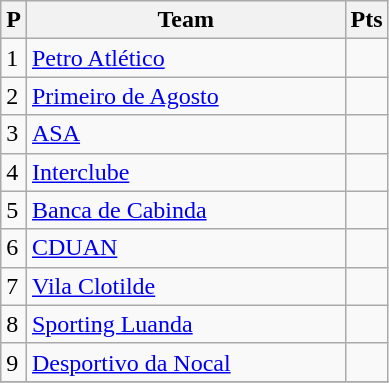<table class="wikitable">
<tr>
<th>P</th>
<th width=205>Team</th>
<th>Pts</th>
</tr>
<tr>
<td>1</td>
<td><a href='#'>Petro Atlético</a></td>
<td></td>
</tr>
<tr>
<td>2</td>
<td><a href='#'>Primeiro de Agosto</a></td>
<td></td>
</tr>
<tr>
<td>3</td>
<td><a href='#'>ASA</a></td>
<td></td>
</tr>
<tr>
<td>4</td>
<td><a href='#'>Interclube</a></td>
<td></td>
</tr>
<tr>
<td>5</td>
<td><a href='#'>Banca de Cabinda</a></td>
<td></td>
</tr>
<tr>
<td>6</td>
<td><a href='#'>CDUAN</a></td>
<td></td>
</tr>
<tr>
<td>7</td>
<td><a href='#'>Vila Clotilde</a></td>
<td></td>
</tr>
<tr>
<td>8</td>
<td><a href='#'>Sporting Luanda</a></td>
<td></td>
</tr>
<tr>
<td>9</td>
<td><a href='#'>Desportivo da Nocal</a></td>
<td></td>
</tr>
<tr>
</tr>
</table>
